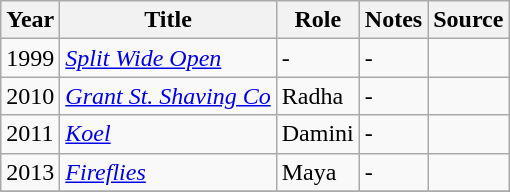<table class="wikitable sortable">
<tr>
<th>Year</th>
<th>Title</th>
<th>Role</th>
<th>Notes</th>
<th>Source</th>
</tr>
<tr>
<td>1999</td>
<td><em><a href='#'>Split Wide Open</a></em></td>
<td>-</td>
<td>-</td>
<td></td>
</tr>
<tr>
<td>2010</td>
<td><em><a href='#'>Grant St. Shaving Co</a></em></td>
<td>Radha</td>
<td>-</td>
<td></td>
</tr>
<tr>
<td>2011</td>
<td><em><a href='#'>Koel</a></em></td>
<td>Damini</td>
<td>-</td>
<td></td>
</tr>
<tr>
<td>2013</td>
<td><em><a href='#'>Fireflies</a></em></td>
<td>Maya</td>
<td>-</td>
<td></td>
</tr>
<tr>
</tr>
</table>
